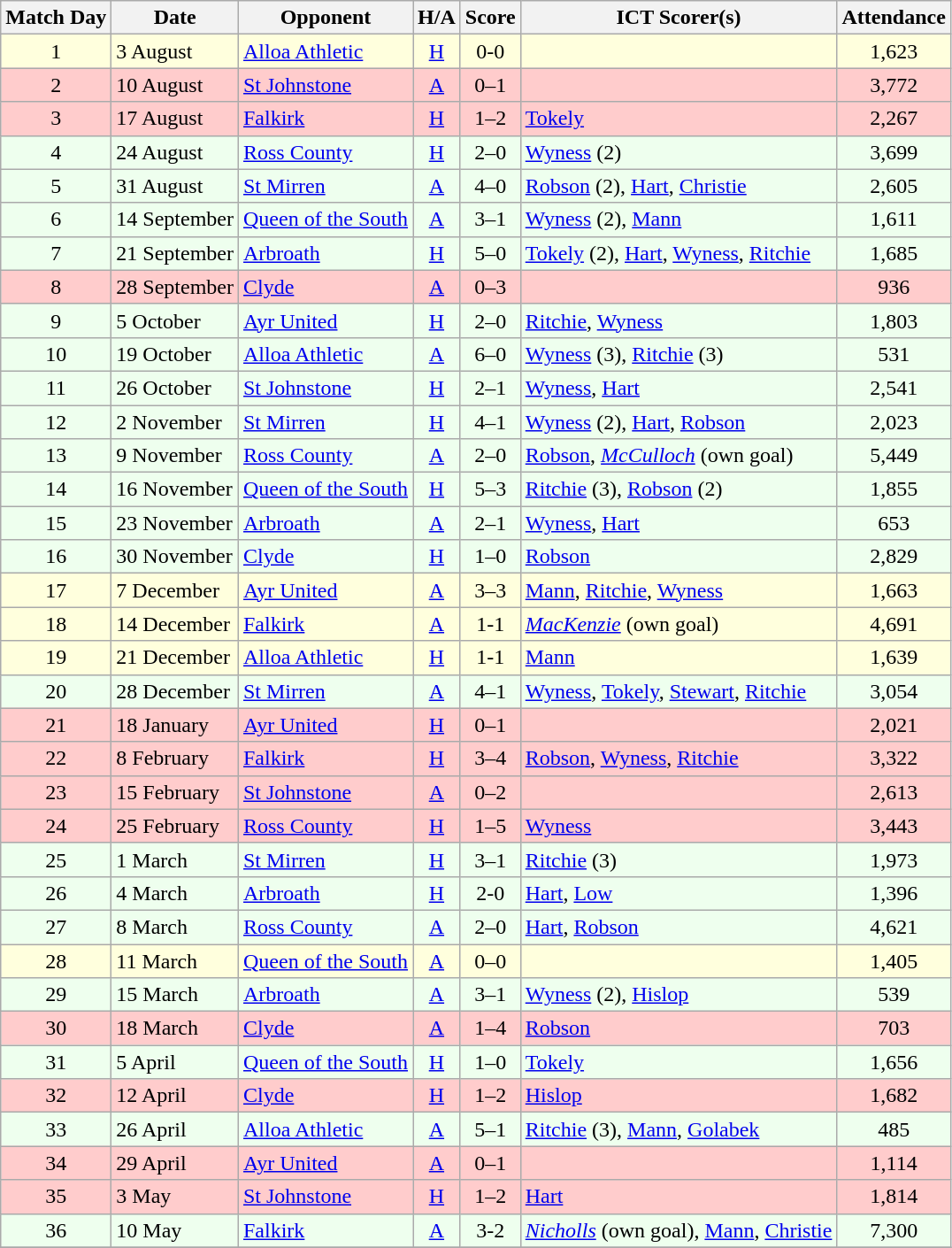<table class="wikitable" style="text-align:center">
<tr>
<th>Match Day</th>
<th>Date</th>
<th>Opponent</th>
<th>H/A</th>
<th>Score</th>
<th>ICT Scorer(s)</th>
<th>Attendance</th>
</tr>
<tr bgcolor=#FFFFDD>
<td>1</td>
<td align=left>3 August</td>
<td align=left><a href='#'>Alloa Athletic</a></td>
<td><a href='#'>H</a></td>
<td>0-0</td>
<td align=left></td>
<td>1,623</td>
</tr>
<tr bgcolor=#FFCCCC>
<td>2</td>
<td align=left>10 August</td>
<td align=left><a href='#'>St Johnstone</a></td>
<td><a href='#'>A</a></td>
<td>0–1</td>
<td align=left></td>
<td>3,772</td>
</tr>
<tr bgcolor=#FFCCCC>
<td>3</td>
<td align=left>17 August</td>
<td align=left><a href='#'>Falkirk</a></td>
<td><a href='#'>H</a></td>
<td>1–2</td>
<td align=left><a href='#'>Tokely</a></td>
<td>2,267</td>
</tr>
<tr bgcolor=#EEFFEE>
<td>4</td>
<td align=left>24 August</td>
<td align=left><a href='#'>Ross County</a></td>
<td><a href='#'>H</a></td>
<td>2–0</td>
<td align=left><a href='#'>Wyness</a> (2)</td>
<td>3,699</td>
</tr>
<tr bgcolor=#EEFFEE>
<td>5</td>
<td align=left>31 August</td>
<td align=left><a href='#'>St Mirren</a></td>
<td><a href='#'>A</a></td>
<td>4–0</td>
<td align=left><a href='#'>Robson</a> (2), <a href='#'>Hart</a>, <a href='#'>Christie</a></td>
<td>2,605</td>
</tr>
<tr bgcolor=#EEFFEE>
<td>6</td>
<td align=left>14 September</td>
<td align=left><a href='#'>Queen of the South</a></td>
<td><a href='#'>A</a></td>
<td>3–1</td>
<td align=left><a href='#'>Wyness</a> (2), <a href='#'>Mann</a></td>
<td>1,611</td>
</tr>
<tr bgcolor=#EEFFEE>
<td>7</td>
<td align=left>21 September</td>
<td align=left><a href='#'>Arbroath</a></td>
<td><a href='#'>H</a></td>
<td>5–0</td>
<td align=left><a href='#'>Tokely</a> (2), <a href='#'>Hart</a>, <a href='#'>Wyness</a>, <a href='#'>Ritchie</a></td>
<td>1,685</td>
</tr>
<tr bgcolor=#FFCCCC>
<td>8</td>
<td align=left>28 September</td>
<td align=left><a href='#'>Clyde</a></td>
<td><a href='#'>A</a></td>
<td>0–3</td>
<td align=left></td>
<td>936</td>
</tr>
<tr bgcolor=#EEFFEE>
<td>9</td>
<td align=left>5 October</td>
<td align=left><a href='#'>Ayr United</a></td>
<td><a href='#'>H</a></td>
<td>2–0</td>
<td align=left><a href='#'>Ritchie</a>, <a href='#'>Wyness</a></td>
<td>1,803</td>
</tr>
<tr bgcolor=#EEFFEE>
<td>10</td>
<td align=left>19 October</td>
<td align=left><a href='#'>Alloa Athletic</a></td>
<td><a href='#'>A</a></td>
<td>6–0</td>
<td align=left><a href='#'>Wyness</a> (3), <a href='#'>Ritchie</a> (3)</td>
<td>531</td>
</tr>
<tr bgcolor=#EEFFEE>
<td>11</td>
<td align=left>26 October</td>
<td align=left><a href='#'>St Johnstone</a></td>
<td><a href='#'>H</a></td>
<td>2–1</td>
<td align=left><a href='#'>Wyness</a>, <a href='#'>Hart</a></td>
<td>2,541</td>
</tr>
<tr bgcolor=#EEFFEE>
<td>12</td>
<td align=left>2 November</td>
<td align=left><a href='#'>St Mirren</a></td>
<td><a href='#'>H</a></td>
<td>4–1</td>
<td align=left><a href='#'>Wyness</a> (2), <a href='#'>Hart</a>, <a href='#'>Robson</a></td>
<td>2,023</td>
</tr>
<tr bgcolor=#EEFFEE>
<td>13</td>
<td align=left>9 November</td>
<td align=left><a href='#'>Ross County</a></td>
<td><a href='#'>A</a></td>
<td>2–0</td>
<td align=left><a href='#'>Robson</a>, <em><a href='#'>McCulloch</a></em> (own goal)</td>
<td>5,449</td>
</tr>
<tr bgcolor=#EEFFEE>
<td>14</td>
<td align=left>16 November</td>
<td align=left><a href='#'>Queen of the South</a></td>
<td><a href='#'>H</a></td>
<td>5–3</td>
<td align=left><a href='#'>Ritchie</a> (3), <a href='#'>Robson</a> (2)</td>
<td>1,855</td>
</tr>
<tr bgcolor=#EEFFEE>
<td>15</td>
<td align=left>23 November</td>
<td align=left><a href='#'>Arbroath</a></td>
<td><a href='#'>A</a></td>
<td>2–1</td>
<td align=left><a href='#'>Wyness</a>, <a href='#'>Hart</a></td>
<td>653</td>
</tr>
<tr bgcolor=#EEFFEE>
<td>16</td>
<td align=left>30 November</td>
<td align=left><a href='#'>Clyde</a></td>
<td><a href='#'>H</a></td>
<td>1–0</td>
<td align=left><a href='#'>Robson</a></td>
<td>2,829</td>
</tr>
<tr bgcolor=#FFFFDD>
<td>17</td>
<td align=left>7 December</td>
<td align=left><a href='#'>Ayr United</a></td>
<td><a href='#'>A</a></td>
<td>3–3</td>
<td align=left><a href='#'>Mann</a>, <a href='#'>Ritchie</a>, <a href='#'>Wyness</a></td>
<td>1,663</td>
</tr>
<tr bgcolor=#FFFFDD>
<td>18</td>
<td align=left>14 December</td>
<td align=left><a href='#'>Falkirk</a></td>
<td><a href='#'>A</a></td>
<td>1-1</td>
<td align=left><em><a href='#'>MacKenzie</a></em> (own goal)</td>
<td>4,691</td>
</tr>
<tr bgcolor=#FFFFDD>
<td>19</td>
<td align=left>21 December</td>
<td align=left><a href='#'>Alloa Athletic</a></td>
<td><a href='#'>H</a></td>
<td>1-1</td>
<td align=left><a href='#'>Mann</a></td>
<td>1,639</td>
</tr>
<tr bgcolor=#EEFFEE>
<td>20</td>
<td align=left>28 December</td>
<td align=left><a href='#'>St Mirren</a></td>
<td><a href='#'>A</a></td>
<td>4–1</td>
<td align=left><a href='#'>Wyness</a>, <a href='#'>Tokely</a>, <a href='#'>Stewart</a>, <a href='#'>Ritchie</a></td>
<td>3,054</td>
</tr>
<tr bgcolor=#FFCCCC>
<td>21</td>
<td align=left>18 January</td>
<td align=left><a href='#'>Ayr United</a></td>
<td><a href='#'>H</a></td>
<td>0–1</td>
<td align=left></td>
<td>2,021</td>
</tr>
<tr bgcolor=#FFCCCC>
<td>22</td>
<td align=left>8 February</td>
<td align=left><a href='#'>Falkirk</a></td>
<td><a href='#'>H</a></td>
<td>3–4</td>
<td align=left><a href='#'>Robson</a>, <a href='#'>Wyness</a>, <a href='#'>Ritchie</a></td>
<td>3,322</td>
</tr>
<tr bgcolor=#FFCCCC>
<td>23</td>
<td align=left>15 February</td>
<td align=left><a href='#'>St Johnstone</a></td>
<td><a href='#'>A</a></td>
<td>0–2</td>
<td align=left></td>
<td>2,613</td>
</tr>
<tr bgcolor=#FFCCCC>
<td>24</td>
<td align=left>25 February</td>
<td align=left><a href='#'>Ross County</a></td>
<td><a href='#'>H</a></td>
<td>1–5</td>
<td align=left><a href='#'>Wyness</a></td>
<td>3,443</td>
</tr>
<tr bgcolor=#EEFFEE>
<td>25</td>
<td align=left>1 March</td>
<td align=left><a href='#'>St Mirren</a></td>
<td><a href='#'>H</a></td>
<td>3–1</td>
<td align=left><a href='#'>Ritchie</a> (3)</td>
<td>1,973</td>
</tr>
<tr bgcolor=#EEFFEE>
<td>26</td>
<td align=left>4 March</td>
<td align=left><a href='#'>Arbroath</a></td>
<td><a href='#'>H</a></td>
<td>2-0</td>
<td align=left><a href='#'>Hart</a>, <a href='#'>Low</a></td>
<td>1,396</td>
</tr>
<tr bgcolor=#EEFFEE>
<td>27</td>
<td align=left>8 March</td>
<td align=left><a href='#'>Ross County</a></td>
<td><a href='#'>A</a></td>
<td>2–0</td>
<td align=left><a href='#'>Hart</a>, <a href='#'>Robson</a></td>
<td>4,621</td>
</tr>
<tr bgcolor=#FFFFDD>
<td>28</td>
<td align=left>11 March</td>
<td align=left><a href='#'>Queen of the South</a></td>
<td><a href='#'>A</a></td>
<td>0–0</td>
<td align=left></td>
<td>1,405</td>
</tr>
<tr bgcolor=#EEFFEE>
<td>29</td>
<td align=left>15 March</td>
<td align=left><a href='#'>Arbroath</a></td>
<td><a href='#'>A</a></td>
<td>3–1</td>
<td align=left><a href='#'>Wyness</a> (2), <a href='#'>Hislop</a></td>
<td>539</td>
</tr>
<tr bgcolor=#FFCCCC>
<td>30</td>
<td align=left>18 March</td>
<td align=left><a href='#'>Clyde</a></td>
<td><a href='#'>A</a></td>
<td>1–4</td>
<td align=left><a href='#'>Robson</a></td>
<td>703</td>
</tr>
<tr bgcolor=#EEFFEE>
<td>31</td>
<td align=left>5 April</td>
<td align=left><a href='#'>Queen of the South</a></td>
<td><a href='#'>H</a></td>
<td>1–0</td>
<td align=left><a href='#'>Tokely</a></td>
<td>1,656</td>
</tr>
<tr bgcolor=#FFCCCC>
<td>32</td>
<td align=left>12 April</td>
<td align=left><a href='#'>Clyde</a></td>
<td><a href='#'>H</a></td>
<td>1–2</td>
<td align=left><a href='#'>Hislop</a></td>
<td>1,682</td>
</tr>
<tr bgcolor=#EEFFEE>
<td>33</td>
<td align=left>26 April</td>
<td align=left><a href='#'>Alloa Athletic</a></td>
<td><a href='#'>A</a></td>
<td>5–1</td>
<td align=left><a href='#'>Ritchie</a> (3), <a href='#'>Mann</a>, <a href='#'>Golabek</a></td>
<td>485</td>
</tr>
<tr bgcolor=#FFCCCC>
<td>34</td>
<td align=left>29 April</td>
<td align=left><a href='#'>Ayr United</a></td>
<td><a href='#'>A</a></td>
<td>0–1</td>
<td align=left></td>
<td>1,114</td>
</tr>
<tr bgcolor=#FFCCCC>
<td>35</td>
<td align=left>3 May</td>
<td align=left><a href='#'>St Johnstone</a></td>
<td><a href='#'>H</a></td>
<td>1–2</td>
<td align=left><a href='#'>Hart</a></td>
<td>1,814</td>
</tr>
<tr bgcolor=#EEFFEE>
<td>36</td>
<td align=left>10 May</td>
<td align=left><a href='#'>Falkirk</a></td>
<td><a href='#'>A</a></td>
<td>3-2</td>
<td align=left><em><a href='#'>Nicholls</a></em> (own goal), <a href='#'>Mann</a>, <a href='#'>Christie</a></td>
<td>7,300</td>
</tr>
<tr>
</tr>
</table>
